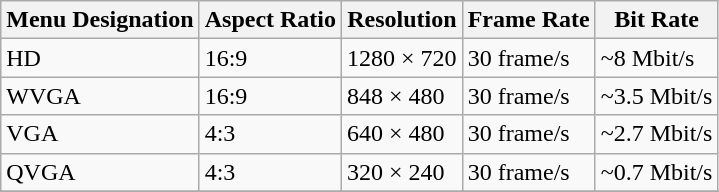<table class="wikitable plainlinks" border="1">
<tr>
<th>Menu Designation</th>
<th>Aspect Ratio</th>
<th>Resolution</th>
<th>Frame Rate</th>
<th>Bit Rate</th>
</tr>
<tr>
<td>HD</td>
<td>16:9</td>
<td>1280 × 720</td>
<td>30 frame/s</td>
<td>~8 Mbit/s</td>
</tr>
<tr>
<td>WVGA</td>
<td>16:9</td>
<td>848 × 480</td>
<td>30 frame/s</td>
<td>~3.5 Mbit/s</td>
</tr>
<tr>
<td>VGA</td>
<td>4:3</td>
<td>640 × 480</td>
<td>30 frame/s</td>
<td>~2.7 Mbit/s</td>
</tr>
<tr>
<td>QVGA</td>
<td>4:3</td>
<td>320 × 240</td>
<td>30 frame/s</td>
<td>~0.7 Mbit/s</td>
</tr>
<tr>
</tr>
</table>
